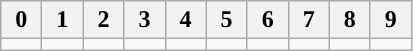<table class="wikitable" style="text-align: center">
<tr>
<th style="width: 20px;">0</th>
<th style="width: 20px;">1</th>
<th style="width: 20px;">2</th>
<th style="width: 20px;">3</th>
<th style="width: 20px;">4</th>
<th style="width: 20px;">5</th>
<th style="width: 20px;">6</th>
<th style="width: 20px;">7</th>
<th style="width: 20px;">8</th>
<th style="width: 20px;">9</th>
</tr>
<tr>
<td></td>
<td></td>
<td></td>
<td></td>
<td></td>
<td></td>
<td></td>
<td></td>
<td></td>
<td></td>
</tr>
</table>
